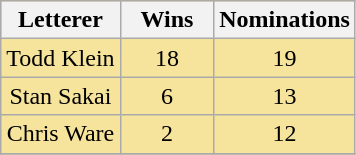<table class="wikitable" rowspan=2 style="text-align: center; background: #f6e39c">
<tr>
<th scope="col" align="center">Letterer</th>
<th scope="col" width="55" align="center">Wins</th>
<th scope="col" width="55">Nominations</th>
</tr>
<tr>
<td>Todd Klein</td>
<td>18</td>
<td>19</td>
</tr>
<tr>
<td>Stan Sakai</td>
<td>6</td>
<td>13</td>
</tr>
<tr>
<td>Chris Ware</td>
<td>2</td>
<td>12</td>
</tr>
<tr>
</tr>
</table>
